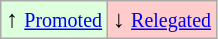<table class="wikitable" align="center">
<tr>
<td style="background:#ddffdd">↑ <small><a href='#'>Promoted</a></small></td>
<td style="background:#ffcccc">↓ <small><a href='#'>Relegated</a></small></td>
</tr>
</table>
